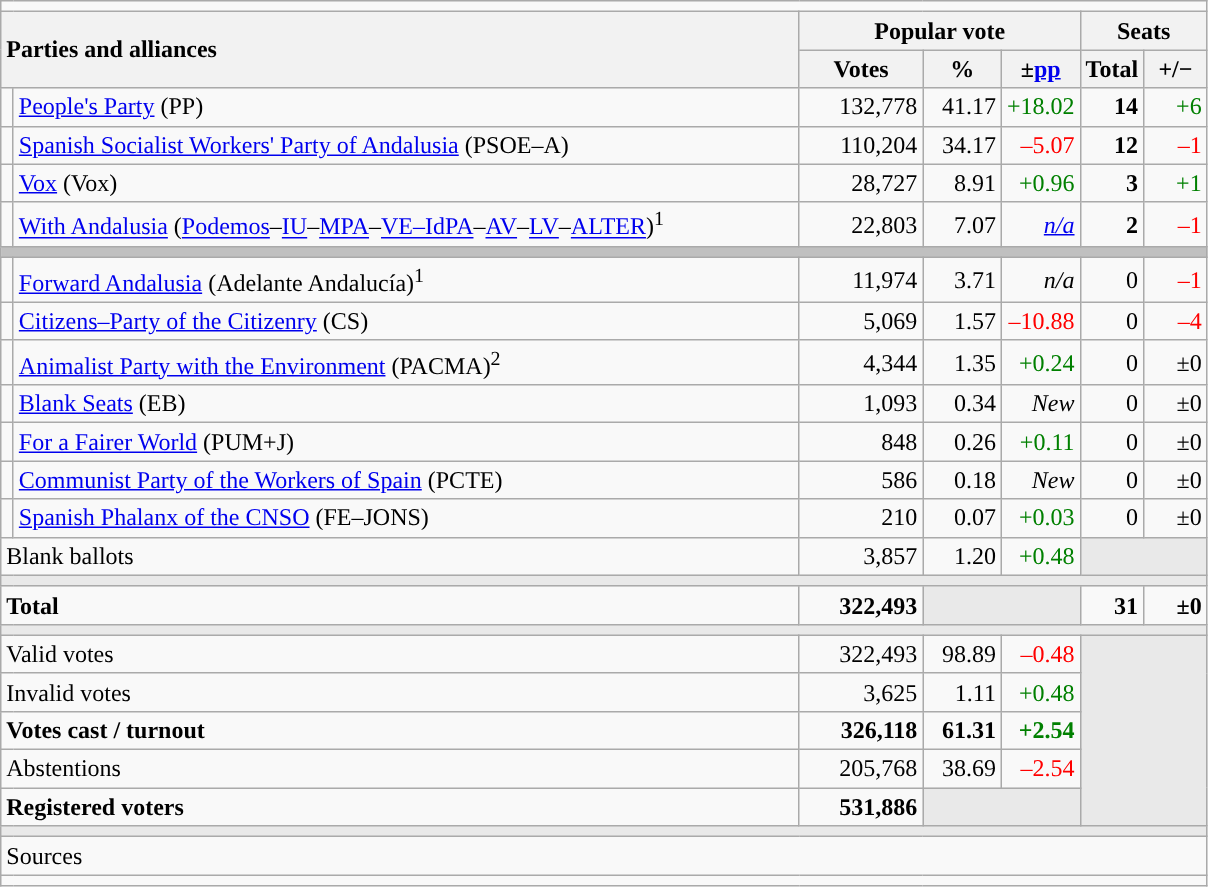<table class="wikitable" style="text-align:right;">
<tr>
<td colspan="7"></td>
</tr>
<tr>
<th style="text-align:left;" rowspan="2" colspan="2" width="525">Parties and alliances</th>
<th colspan="3">Popular vote</th>
<th colspan="2">Seats</th>
</tr>
<tr>
<th width="75">Votes</th>
<th width="45">%</th>
<th width="45">±<a href='#'>pp</a></th>
<th width="35">Total</th>
<th width="35">+/−</th>
</tr>
<tr>
<td width="1" style="color:inherit;background:"></td>
<td align="left"><a href='#'>People's Party</a> (PP)</td>
<td>132,778</td>
<td>41.17</td>
<td style="color:green;">+18.02</td>
<td><strong>14</strong></td>
<td style="color:green;">+6</td>
</tr>
<tr>
<td style="color:inherit;background:"></td>
<td align="left"><a href='#'>Spanish Socialist Workers' Party of Andalusia</a> (PSOE–A)</td>
<td>110,204</td>
<td>34.17</td>
<td style="color:red;">–5.07</td>
<td><strong>12</strong></td>
<td style="color:red;">–1</td>
</tr>
<tr>
<td style="color:inherit;background:"></td>
<td align="left"><a href='#'>Vox</a> (Vox)</td>
<td>28,727</td>
<td>8.91</td>
<td style="color:green;">+0.96</td>
<td><strong>3</strong></td>
<td style="color:green;">+1</td>
</tr>
<tr>
<td style="color:inherit;background:"></td>
<td align="left"><a href='#'>With Andalusia</a> (<a href='#'>Podemos</a>–<a href='#'>IU</a>–<a href='#'>MPA</a>–<a href='#'>VE–IdPA</a>–<a href='#'>AV</a>–<a href='#'>LV</a>–<a href='#'>ALTER</a>)<sup>1</sup></td>
<td>22,803</td>
<td>7.07</td>
<td><em><a href='#'>n/a</a></em></td>
<td><strong>2</strong></td>
<td style="color:red;">–1</td>
</tr>
<tr>
<td colspan="7" bgcolor="#C0C0C0"></td>
</tr>
<tr>
<td style="color:inherit;background:"></td>
<td align="left"><a href='#'>Forward Andalusia</a> (Adelante Andalucía)<sup>1</sup></td>
<td>11,974</td>
<td>3.71</td>
<td><em>n/a</em></td>
<td>0</td>
<td style="color:red;">–1</td>
</tr>
<tr>
<td style="color:inherit;background:"></td>
<td align="left"><a href='#'>Citizens–Party of the Citizenry</a> (CS)</td>
<td>5,069</td>
<td>1.57</td>
<td style="color:red;">–10.88</td>
<td>0</td>
<td style="color:red;">–4</td>
</tr>
<tr>
<td style="color:inherit;background:"></td>
<td align="left"><a href='#'>Animalist Party with the Environment</a> (PACMA)<sup>2</sup></td>
<td>4,344</td>
<td>1.35</td>
<td style="color:green;">+0.24</td>
<td>0</td>
<td>±0</td>
</tr>
<tr>
<td style="color:inherit;background:"></td>
<td align="left"><a href='#'>Blank Seats</a> (EB)</td>
<td>1,093</td>
<td>0.34</td>
<td><em>New</em></td>
<td>0</td>
<td>±0</td>
</tr>
<tr>
<td style="color:inherit;background:"></td>
<td align="left"><a href='#'>For a Fairer World</a> (PUM+J)</td>
<td>848</td>
<td>0.26</td>
<td style="color:green;">+0.11</td>
<td>0</td>
<td>±0</td>
</tr>
<tr>
<td style="color:inherit;background:"></td>
<td align="left"><a href='#'>Communist Party of the Workers of Spain</a> (PCTE)</td>
<td>586</td>
<td>0.18</td>
<td><em>New</em></td>
<td>0</td>
<td>±0</td>
</tr>
<tr>
<td style="color:inherit;background:"></td>
<td align="left"><a href='#'>Spanish Phalanx of the CNSO</a> (FE–JONS)</td>
<td>210</td>
<td>0.07</td>
<td style="color:green;">+0.03</td>
<td>0</td>
<td>±0</td>
</tr>
<tr>
<td align="left" colspan="2">Blank ballots</td>
<td>3,857</td>
<td>1.20</td>
<td style="color:green;">+0.48</td>
<td bgcolor="#E9E9E9" colspan="2"></td>
</tr>
<tr>
<td colspan="7" bgcolor="#E9E9E9"></td>
</tr>
<tr style="font-weight:bold;">
<td align="left" colspan="2">Total</td>
<td>322,493</td>
<td bgcolor="#E9E9E9" colspan="2"></td>
<td>31</td>
<td>±0</td>
</tr>
<tr>
<td colspan="7" bgcolor="#E9E9E9"></td>
</tr>
<tr>
<td align="left" colspan="2">Valid votes</td>
<td>322,493</td>
<td>98.89</td>
<td style="color:red;">–0.48</td>
<td bgcolor="#E9E9E9" colspan="2" rowspan="5"></td>
</tr>
<tr>
<td align="left" colspan="2">Invalid votes</td>
<td>3,625</td>
<td>1.11</td>
<td style="color:green;">+0.48</td>
</tr>
<tr style="font-weight:bold;">
<td align="left" colspan="2">Votes cast / turnout</td>
<td>326,118</td>
<td>61.31</td>
<td style="color:green;">+2.54</td>
</tr>
<tr>
<td align="left" colspan="2">Abstentions</td>
<td>205,768</td>
<td>38.69</td>
<td style="color:red;">–2.54</td>
</tr>
<tr style="font-weight:bold;">
<td align="left" colspan="2">Registered voters</td>
<td>531,886</td>
<td bgcolor="#E9E9E9" colspan="2"></td>
</tr>
<tr>
<td colspan="7" bgcolor="#E9E9E9"></td>
</tr>
<tr>
<td align="left" colspan="7">Sources</td>
</tr>
<tr>
<td colspan="7" style="text-align:left; max-width:790px;"></td>
</tr>
</table>
